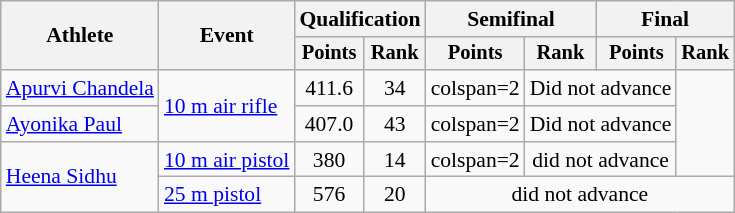<table class="wikitable" style="font-size:90%">
<tr>
<th rowspan="2">Athlete</th>
<th rowspan="2">Event</th>
<th colspan=2>Qualification</th>
<th colspan=2>Semifinal</th>
<th colspan=2>Final</th>
</tr>
<tr style="font-size:95%">
<th>Points</th>
<th>Rank</th>
<th>Points</th>
<th>Rank</th>
<th>Points</th>
<th>Rank</th>
</tr>
<tr align=center>
<td align=left><a href='#'>Apurvi Chandela</a></td>
<td align=left rowspan=2><a href='#'>10 m air rifle</a></td>
<td>411.6</td>
<td>34</td>
<td>colspan=2 </td>
<td colspan=2>Did not advance</td>
</tr>
<tr align=center>
<td align=left><a href='#'>Ayonika Paul</a></td>
<td>407.0</td>
<td>43</td>
<td>colspan=2 </td>
<td colspan=2>Did not advance</td>
</tr>
<tr align=center>
<td align=left rowspan=2><a href='#'>Heena Sidhu</a></td>
<td align=left><a href='#'>10 m air pistol</a></td>
<td>380</td>
<td>14</td>
<td>colspan=2 </td>
<td colspan=2>did not advance</td>
</tr>
<tr align=center>
<td align=left><a href='#'>25 m pistol</a></td>
<td>576</td>
<td>20</td>
<td colspan=4>did not advance</td>
</tr>
</table>
